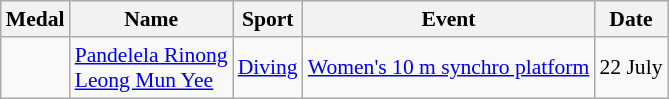<table class="wikitable sortable" style="font-size:90%">
<tr>
<th>Medal</th>
<th>Name</th>
<th>Sport</th>
<th>Event</th>
<th>Date</th>
</tr>
<tr>
<td></td>
<td><a href='#'>Pandelela Rinong</a><br><a href='#'>Leong Mun Yee</a></td>
<td><a href='#'>Diving</a></td>
<td><a href='#'>Women's 10 m synchro platform</a></td>
<td>22 July</td>
</tr>
</table>
